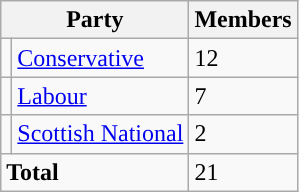<table class="wikitable">
<tr>
<th colspan="2">Party</th>
<th>Members</th>
</tr>
<tr>
<td style="color:inherit;background:"></td>
<td><a href='#'>Conservative</a></td>
<td>12</td>
</tr>
<tr>
<td style="color:inherit;background:"></td>
<td><a href='#'>Labour</a></td>
<td>7</td>
</tr>
<tr>
<td style="color:inherit;background:"></td>
<td><a href='#'>Scottish National</a></td>
<td>2</td>
</tr>
<tr>
<td colspan="2"><strong>Total</strong></td>
<td>21</td>
</tr>
</table>
